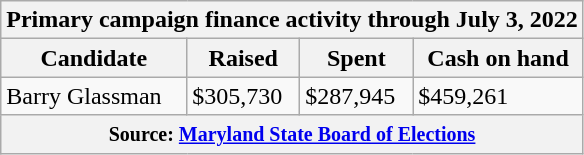<table class="wikitable sortable">
<tr>
<th colspan="4">Primary campaign finance activity through July 3, 2022</th>
</tr>
<tr>
<th>Candidate</th>
<th>Raised</th>
<th>Spent</th>
<th>Cash on hand</th>
</tr>
<tr>
<td data-sort-value="Glassman, Barry">Barry Glassman</td>
<td>$305,730</td>
<td>$287,945</td>
<td>$459,261</td>
</tr>
<tr>
<th colspan="4"><small>Source: <a href='#'>Maryland State Board of Elections</a></small></th>
</tr>
</table>
